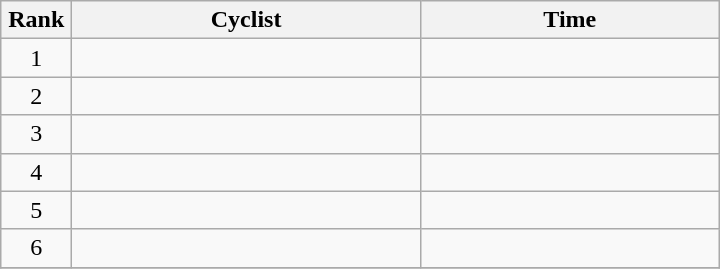<table class="wikitable" style="width:30em;margin-bottom:0;">
<tr>
<th>Rank</th>
<th>Cyclist</th>
<th>Time</th>
</tr>
<tr>
<td style="width:40px; text-align:center;">1</td>
<td style="width:225px;"></td>
<td align="right"></td>
</tr>
<tr>
<td style="text-align:center;">2</td>
<td></td>
<td align="right"></td>
</tr>
<tr>
<td style="text-align:center;">3</td>
<td></td>
<td align="right"></td>
</tr>
<tr>
<td style="text-align:center;">4</td>
<td></td>
<td align="right"></td>
</tr>
<tr>
<td style="text-align:center;">5</td>
<td></td>
<td align="right"></td>
</tr>
<tr>
<td style="text-align:center;">6</td>
<td></td>
<td align="right"></td>
</tr>
<tr>
</tr>
</table>
